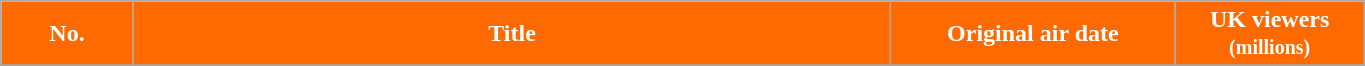<table class="wikitable plainrowheaders" style="width:72%;">
<tr>
<th scope="col" style="background:#FF6A00; color:#fff;" width=7%>No.</th>
<th scope="col" style="background:#FF6A00; color:#fff;" width=40%>Title</th>
<th scope="col" style="background:#FF6A00; color:#fff;" width=15%>Original air date</th>
<th scope="col" style="background:#FF6A00; color:#fff;" width=10%>UK viewers<br><small>(millions)</small></th>
</tr>
<tr>
</tr>
</table>
